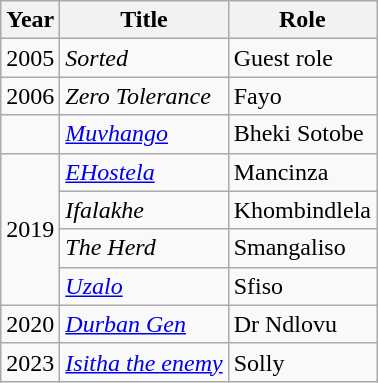<table class="wikitable">
<tr>
<th>Year</th>
<th>Title</th>
<th>Role</th>
</tr>
<tr>
<td>2005</td>
<td><em>Sorted</em></td>
<td>Guest role</td>
</tr>
<tr>
<td>2006</td>
<td><em>Zero Tolerance</em></td>
<td>Fayo</td>
</tr>
<tr>
<td></td>
<td><em><a href='#'>Muvhango</a></em></td>
<td>Bheki Sotobe</td>
</tr>
<tr>
<td rowspan=4>2019</td>
<td><em><a href='#'>EHostela</a></em></td>
<td>Mancinza</td>
</tr>
<tr>
<td><em>Ifalakhe</em></td>
<td>Khombindlela</td>
</tr>
<tr>
<td><em>The Herd</em></td>
<td>Smangaliso</td>
</tr>
<tr>
<td><em><a href='#'>Uzalo</a></em></td>
<td>Sfiso</td>
</tr>
<tr>
<td>2020</td>
<td><em><a href='#'>Durban Gen</a></em></td>
<td>Dr Ndlovu</td>
</tr>
<tr>
<td>2023</td>
<td><em><a href='#'>Isitha the enemy</a></em></td>
<td>Solly</td>
</tr>
</table>
